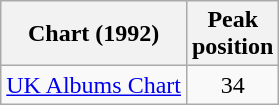<table class="wikitable sortable">
<tr>
<th>Chart (1992)</th>
<th>Peak<br>position</th>
</tr>
<tr>
<td align="left"><a href='#'>UK Albums Chart</a></td>
<td style="text-align:center;">34</td>
</tr>
</table>
